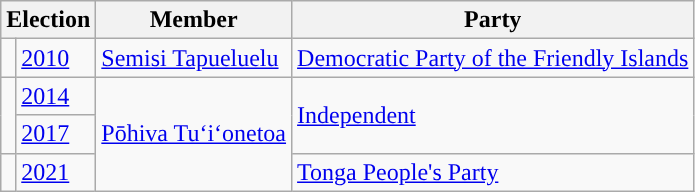<table class="wikitable">
<tr>
<th colspan="2">Election</th>
<th>Member</th>
<th>Party</th>
</tr>
<tr>
<td style="background-color: "></td>
<td><a href='#'>2010</a></td>
<td><a href='#'>Semisi Tapueluelu</a></td>
<td><a href='#'>Democratic Party of the Friendly Islands</a></td>
</tr>
<tr>
<td rowspan="2" style="background-color: "></td>
<td><a href='#'>2014</a></td>
<td rowspan="3"><a href='#'>Pōhiva Tuʻiʻonetoa</a></td>
<td rowspan="2"><a href='#'>Independent</a></td>
</tr>
<tr>
<td><a href='#'>2017</a></td>
</tr>
<tr>
<td style="background-color: "></td>
<td><a href='#'>2021</a></td>
<td><a href='#'>Tonga People's Party</a></td>
</tr>
</table>
